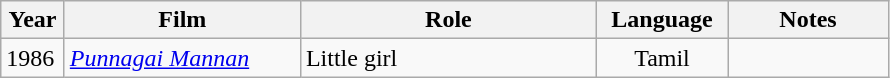<table class="wikitable sortable">
<tr>
<th style="width:35px;">Year</th>
<th style="width:150px;">Film</th>
<th style="text-align:center; width:190px;" class="unsortable">Role</th>
<th style="text-align:center; width:80px;">Language</th>
<th style="text-align:center; width:100px;" class="unsortable">Notes</th>
</tr>
<tr>
<td>1986</td>
<td><em><a href='#'>Punnagai Mannan</a></em></td>
<td>Little girl</td>
<td style="text-align:center;">Tamil</td>
<td></td>
</tr>
</table>
